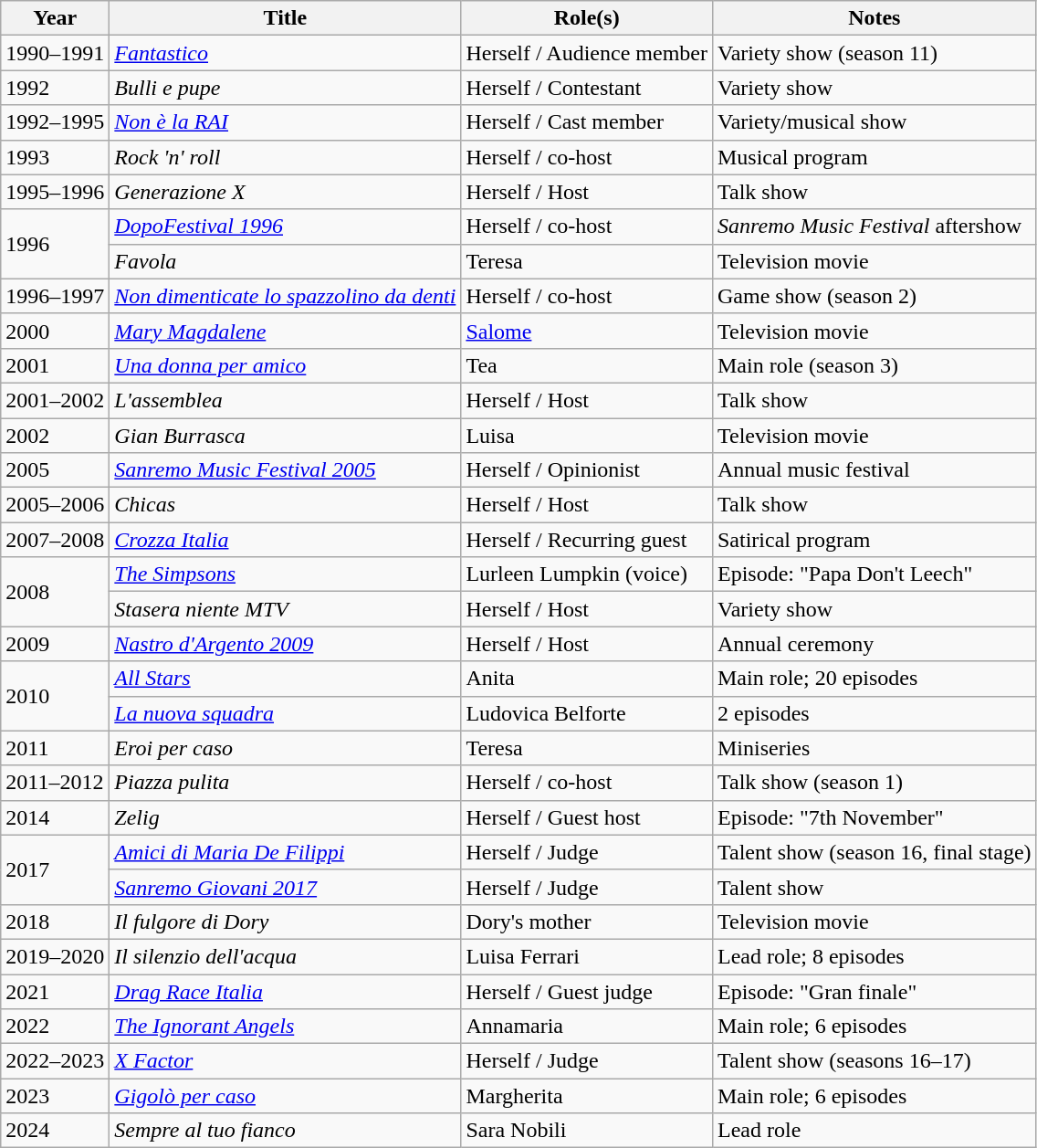<table class="wikitable plainrowheaders sortable">
<tr>
<th scope="col">Year</th>
<th scope="col">Title</th>
<th scope="col">Role(s)</th>
<th scope="col" class="unsortable">Notes</th>
</tr>
<tr>
<td>1990–1991</td>
<td><em><a href='#'>Fantastico</a></em></td>
<td>Herself / Audience member</td>
<td>Variety show (season 11)</td>
</tr>
<tr>
<td>1992</td>
<td><em>Bulli e pupe</em></td>
<td>Herself / Contestant</td>
<td>Variety show</td>
</tr>
<tr>
<td>1992–1995</td>
<td><em><a href='#'>Non è la RAI</a></em></td>
<td>Herself / Cast member</td>
<td>Variety/musical show</td>
</tr>
<tr>
<td>1993</td>
<td><em>Rock 'n' roll</em></td>
<td>Herself / co-host</td>
<td>Musical program</td>
</tr>
<tr>
<td>1995–1996</td>
<td><em>Generazione X</em></td>
<td>Herself / Host</td>
<td>Talk show</td>
</tr>
<tr>
<td rowspan="2">1996</td>
<td><em><a href='#'>DopoFestival 1996</a></em></td>
<td>Herself / co-host</td>
<td><em>Sanremo Music Festival</em> aftershow</td>
</tr>
<tr>
<td><em>Favola</em></td>
<td>Teresa</td>
<td>Television movie</td>
</tr>
<tr>
<td>1996–1997</td>
<td><em><a href='#'>Non dimenticate lo spazzolino da denti</a></em></td>
<td>Herself / co-host</td>
<td>Game show (season 2)</td>
</tr>
<tr>
<td>2000</td>
<td><em><a href='#'>Mary Magdalene</a></em></td>
<td><a href='#'>Salome</a></td>
<td>Television movie</td>
</tr>
<tr>
<td>2001</td>
<td><em><a href='#'>Una donna per amico</a></em></td>
<td>Tea</td>
<td>Main role (season 3)</td>
</tr>
<tr>
<td>2001–2002</td>
<td><em>L'assemblea</em></td>
<td>Herself / Host</td>
<td>Talk show</td>
</tr>
<tr>
<td>2002</td>
<td><em>Gian Burrasca</em></td>
<td>Luisa</td>
<td>Television movie</td>
</tr>
<tr>
<td>2005</td>
<td><em><a href='#'>Sanremo Music Festival 2005</a></em></td>
<td>Herself / Opinionist</td>
<td>Annual music festival</td>
</tr>
<tr>
<td>2005–2006</td>
<td><em>Chicas</em></td>
<td>Herself / Host</td>
<td>Talk show</td>
</tr>
<tr>
<td>2007–2008</td>
<td><em><a href='#'>Crozza Italia</a></em></td>
<td>Herself / Recurring guest</td>
<td>Satirical program</td>
</tr>
<tr>
<td rowspan="2">2008</td>
<td><em><a href='#'>The Simpsons</a></em></td>
<td>Lurleen Lumpkin (voice)</td>
<td>Episode: "Papa Don't Leech"</td>
</tr>
<tr>
<td><em>Stasera niente MTV</em></td>
<td>Herself / Host</td>
<td>Variety show</td>
</tr>
<tr>
<td>2009</td>
<td><em><a href='#'>Nastro d'Argento 2009</a></em></td>
<td>Herself / Host</td>
<td>Annual ceremony</td>
</tr>
<tr>
<td rowspan="2">2010</td>
<td><em><a href='#'>All Stars</a></em></td>
<td>Anita</td>
<td>Main role; 20 episodes</td>
</tr>
<tr>
<td><em><a href='#'>La nuova squadra</a></em></td>
<td>Ludovica Belforte</td>
<td>2 episodes</td>
</tr>
<tr>
<td>2011</td>
<td><em>Eroi per caso</em></td>
<td>Teresa</td>
<td>Miniseries</td>
</tr>
<tr>
<td>2011–2012</td>
<td><em>Piazza pulita</em></td>
<td>Herself / co-host</td>
<td>Talk show (season 1)</td>
</tr>
<tr>
<td>2014</td>
<td><em>Zelig</em></td>
<td>Herself / Guest host</td>
<td>Episode: "7th November"</td>
</tr>
<tr>
<td rowspan="2">2017</td>
<td><em><a href='#'>Amici di Maria De Filippi</a></em></td>
<td>Herself / Judge</td>
<td>Talent show (season 16, final stage)</td>
</tr>
<tr>
<td><em><a href='#'>Sanremo Giovani 2017</a></em></td>
<td>Herself / Judge</td>
<td>Talent show</td>
</tr>
<tr>
<td>2018</td>
<td><em>Il fulgore di Dory</em></td>
<td>Dory's mother</td>
<td>Television movie</td>
</tr>
<tr>
<td>2019–2020</td>
<td><em>Il silenzio dell'acqua</em></td>
<td>Luisa Ferrari</td>
<td>Lead role; 8 episodes</td>
</tr>
<tr>
<td>2021</td>
<td><em><a href='#'>Drag Race Italia</a></em></td>
<td>Herself / Guest judge</td>
<td>Episode: "Gran finale"</td>
</tr>
<tr>
<td>2022</td>
<td><em><a href='#'>The Ignorant Angels</a></em></td>
<td>Annamaria</td>
<td>Main role; 6 episodes</td>
</tr>
<tr>
<td>2022–2023</td>
<td><em><a href='#'>X Factor</a></em></td>
<td>Herself / Judge</td>
<td>Talent show (seasons 16–17)</td>
</tr>
<tr>
<td>2023</td>
<td><em><a href='#'>Gigolò per caso</a></em></td>
<td>Margherita</td>
<td>Main role; 6 episodes</td>
</tr>
<tr>
<td>2024</td>
<td><em>Sempre al tuo fianco</em></td>
<td>Sara Nobili</td>
<td>Lead role</td>
</tr>
</table>
